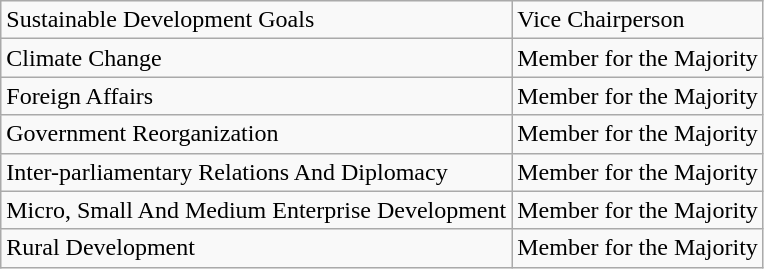<table class="wikitable">
<tr>
<td>Sustainable Development Goals</td>
<td>Vice Chairperson</td>
</tr>
<tr>
<td>Climate Change</td>
<td>Member for the Majority</td>
</tr>
<tr>
<td>Foreign Affairs</td>
<td>Member for the Majority</td>
</tr>
<tr>
<td>Government Reorganization</td>
<td>Member for the Majority</td>
</tr>
<tr>
<td>Inter-parliamentary Relations And Diplomacy</td>
<td>Member for the Majority</td>
</tr>
<tr>
<td>Micro, Small And Medium Enterprise Development</td>
<td>Member for the Majority</td>
</tr>
<tr>
<td>Rural Development</td>
<td>Member for the Majority</td>
</tr>
</table>
